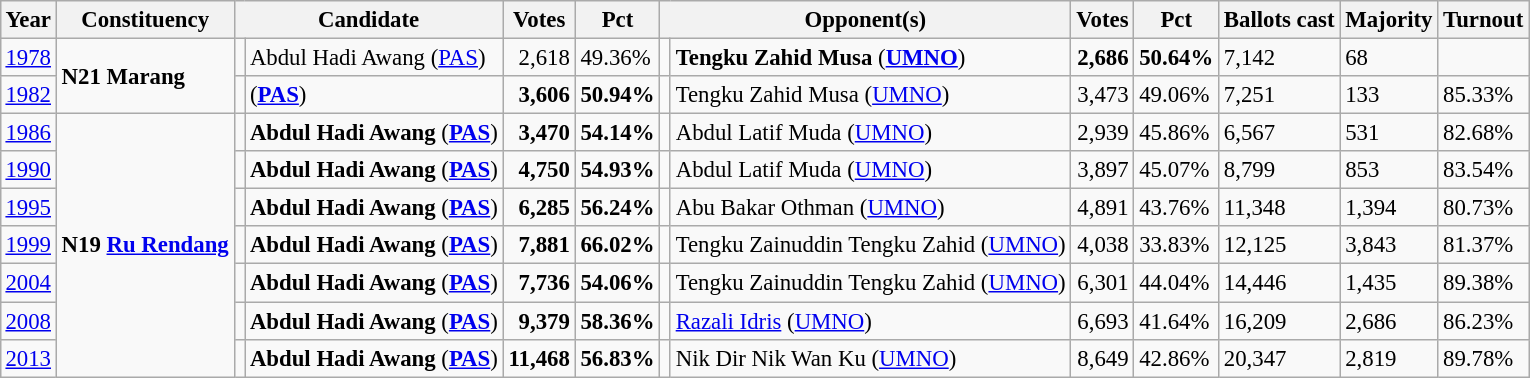<table class="wikitable" style="margin:0.5em ; font-size:95%">
<tr>
<th>Year</th>
<th>Constituency</th>
<th colspan=2>Candidate</th>
<th>Votes</th>
<th>Pct</th>
<th colspan=2>Opponent(s)</th>
<th>Votes</th>
<th>Pct</th>
<th>Ballots cast</th>
<th>Majority</th>
<th>Turnout</th>
</tr>
<tr>
<td><a href='#'>1978</a></td>
<td rowspan=2><strong>N21 Marang</strong></td>
<td></td>
<td>Abdul Hadi Awang (<a href='#'>PAS</a>)</td>
<td align="right">2,618</td>
<td>49.36%</td>
<td></td>
<td><strong>Tengku Zahid Musa</strong> (<a href='#'><strong>UMNO</strong></a>)</td>
<td align="right"><strong>2,686</strong></td>
<td><strong>50.64%</strong></td>
<td>7,142</td>
<td>68</td>
<td></td>
</tr>
<tr>
<td><a href='#'>1982</a></td>
<td></td>
<td> (<a href='#'><strong>PAS</strong></a>)</td>
<td align="right"><strong>3,606</strong></td>
<td><strong>50.94%</strong></td>
<td></td>
<td>Tengku Zahid Musa (<a href='#'>UMNO</a>)</td>
<td align="right">3,473</td>
<td>49.06%</td>
<td>7,251</td>
<td>133</td>
<td>85.33%</td>
</tr>
<tr>
<td><a href='#'>1986</a></td>
<td rowspan="7"><strong>N19 <a href='#'>Ru Rendang</a></strong></td>
<td></td>
<td><strong>Abdul Hadi Awang</strong> (<a href='#'><strong>PAS</strong></a>)</td>
<td align="right"><strong>3,470</strong></td>
<td><strong>54.14%</strong></td>
<td></td>
<td>Abdul Latif Muda (<a href='#'>UMNO</a>)</td>
<td align="right">2,939</td>
<td>45.86%</td>
<td>6,567</td>
<td>531</td>
<td>82.68%</td>
</tr>
<tr>
<td><a href='#'>1990</a></td>
<td></td>
<td><strong>Abdul Hadi Awang</strong> (<a href='#'><strong>PAS</strong></a>)</td>
<td align="right"><strong>4,750</strong></td>
<td><strong>54.93%</strong></td>
<td></td>
<td>Abdul Latif Muda (<a href='#'>UMNO</a>)</td>
<td align="right">3,897</td>
<td>45.07%</td>
<td>8,799</td>
<td>853</td>
<td>83.54%</td>
</tr>
<tr>
<td><a href='#'>1995</a></td>
<td></td>
<td><strong>Abdul Hadi Awang</strong> (<a href='#'><strong>PAS</strong></a>)</td>
<td align="right"><strong>6,285</strong></td>
<td><strong>56.24%</strong></td>
<td></td>
<td>Abu Bakar Othman (<a href='#'>UMNO</a>)</td>
<td align="right">4,891</td>
<td>43.76%</td>
<td>11,348</td>
<td>1,394</td>
<td>80.73%</td>
</tr>
<tr>
<td><a href='#'>1999</a></td>
<td></td>
<td><strong>Abdul Hadi Awang</strong> (<a href='#'><strong>PAS</strong></a>)</td>
<td align="right"><strong>7,881</strong></td>
<td><strong>66.02%</strong></td>
<td></td>
<td>Tengku Zainuddin Tengku Zahid (<a href='#'>UMNO</a>)</td>
<td align="right">4,038</td>
<td>33.83%</td>
<td>12,125</td>
<td>3,843</td>
<td>81.37%</td>
</tr>
<tr>
<td><a href='#'>2004</a></td>
<td></td>
<td><strong>Abdul Hadi Awang</strong> (<a href='#'><strong>PAS</strong></a>)</td>
<td align="right"><strong>7,736</strong></td>
<td><strong>54.06%</strong></td>
<td></td>
<td>Tengku Zainuddin Tengku Zahid (<a href='#'>UMNO</a>)</td>
<td align="right">6,301</td>
<td>44.04%</td>
<td>14,446</td>
<td>1,435</td>
<td>89.38%</td>
</tr>
<tr>
<td><a href='#'>2008</a></td>
<td></td>
<td><strong>Abdul Hadi Awang</strong> (<a href='#'><strong>PAS</strong></a>)</td>
<td align="right"><strong>9,379</strong></td>
<td><strong>58.36%</strong></td>
<td></td>
<td><a href='#'>Razali Idris</a> (<a href='#'>UMNO</a>)</td>
<td align="right">6,693</td>
<td>41.64%</td>
<td>16,209</td>
<td>2,686</td>
<td>86.23%</td>
</tr>
<tr>
<td><a href='#'>2013</a></td>
<td></td>
<td><strong>Abdul Hadi Awang</strong> (<a href='#'><strong>PAS</strong></a>)</td>
<td align="right"><strong>11,468</strong></td>
<td><strong>56.83%</strong></td>
<td></td>
<td>Nik Dir Nik Wan Ku (<a href='#'>UMNO</a>)</td>
<td align="right">8,649</td>
<td>42.86%</td>
<td>20,347</td>
<td>2,819</td>
<td>89.78%</td>
</tr>
</table>
